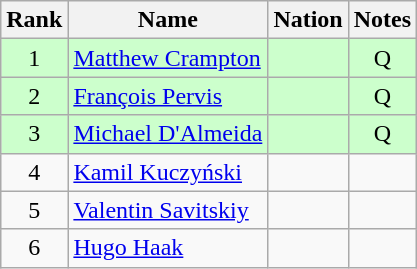<table class="wikitable sortable" style="text-align:center">
<tr>
<th>Rank</th>
<th>Name</th>
<th>Nation</th>
<th>Notes</th>
</tr>
<tr bgcolor=ccffcc>
<td>1</td>
<td align=left><a href='#'>Matthew Crampton</a></td>
<td align=left></td>
<td>Q</td>
</tr>
<tr bgcolor=ccffcc>
<td>2</td>
<td align=left><a href='#'>François Pervis</a></td>
<td align=left></td>
<td>Q</td>
</tr>
<tr bgcolor=ccffcc>
<td>3</td>
<td align=left><a href='#'>Michael D'Almeida</a></td>
<td align=left></td>
<td>Q</td>
</tr>
<tr>
<td>4</td>
<td align=left><a href='#'>Kamil Kuczyński</a></td>
<td align=left></td>
<td></td>
</tr>
<tr>
<td>5</td>
<td align=left><a href='#'>Valentin Savitskiy</a></td>
<td align=left></td>
<td></td>
</tr>
<tr>
<td>6</td>
<td align=left><a href='#'>Hugo Haak</a></td>
<td align=left></td>
<td></td>
</tr>
</table>
